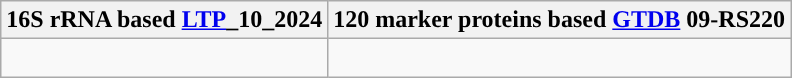<table class="wikitable">
<tr>
<th colspan=1>16S rRNA based <a href='#'>LTP</a>_10_2024</th>
<th colspan=1>120 marker proteins based <a href='#'>GTDB</a> 09-RS220</th>
</tr>
<tr>
<td style="vertical-align:top"><br></td>
<td><br></td>
</tr>
</table>
